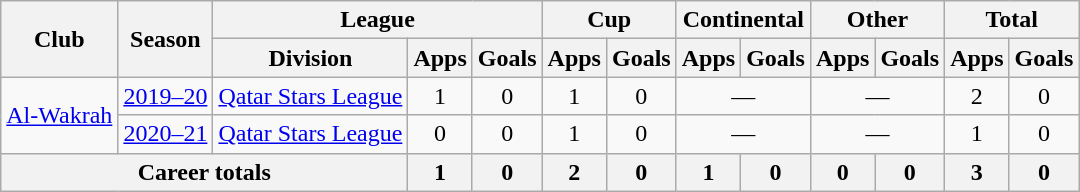<table class="wikitable" style="text-align: center">
<tr>
<th rowspan="2">Club</th>
<th rowspan="2">Season</th>
<th colspan="3">League</th>
<th colspan="2">Cup</th>
<th colspan="2">Continental</th>
<th colspan="2">Other</th>
<th colspan="2">Total</th>
</tr>
<tr>
<th>Division</th>
<th>Apps</th>
<th>Goals</th>
<th>Apps</th>
<th>Goals</th>
<th>Apps</th>
<th>Goals</th>
<th>Apps</th>
<th>Goals</th>
<th>Apps</th>
<th>Goals</th>
</tr>
<tr>
<td rowspan=2><a href='#'>Al-Wakrah</a></td>
<td><a href='#'>2019–20</a></td>
<td><a href='#'>Qatar Stars League</a></td>
<td>1</td>
<td>0</td>
<td>1</td>
<td>0</td>
<td colspan=2>—</td>
<td colspan=2>—</td>
<td>2</td>
<td>0</td>
</tr>
<tr>
<td><a href='#'>2020–21</a></td>
<td><a href='#'>Qatar Stars League</a></td>
<td>0</td>
<td>0</td>
<td>1</td>
<td>0</td>
<td colspan=2>—</td>
<td colspan=2>—</td>
<td>1</td>
<td>0</td>
</tr>
<tr>
<th colspan=3>Career totals</th>
<th>1</th>
<th>0</th>
<th>2</th>
<th>0</th>
<th>1</th>
<th>0</th>
<th>0</th>
<th>0</th>
<th>3</th>
<th>0</th>
</tr>
</table>
